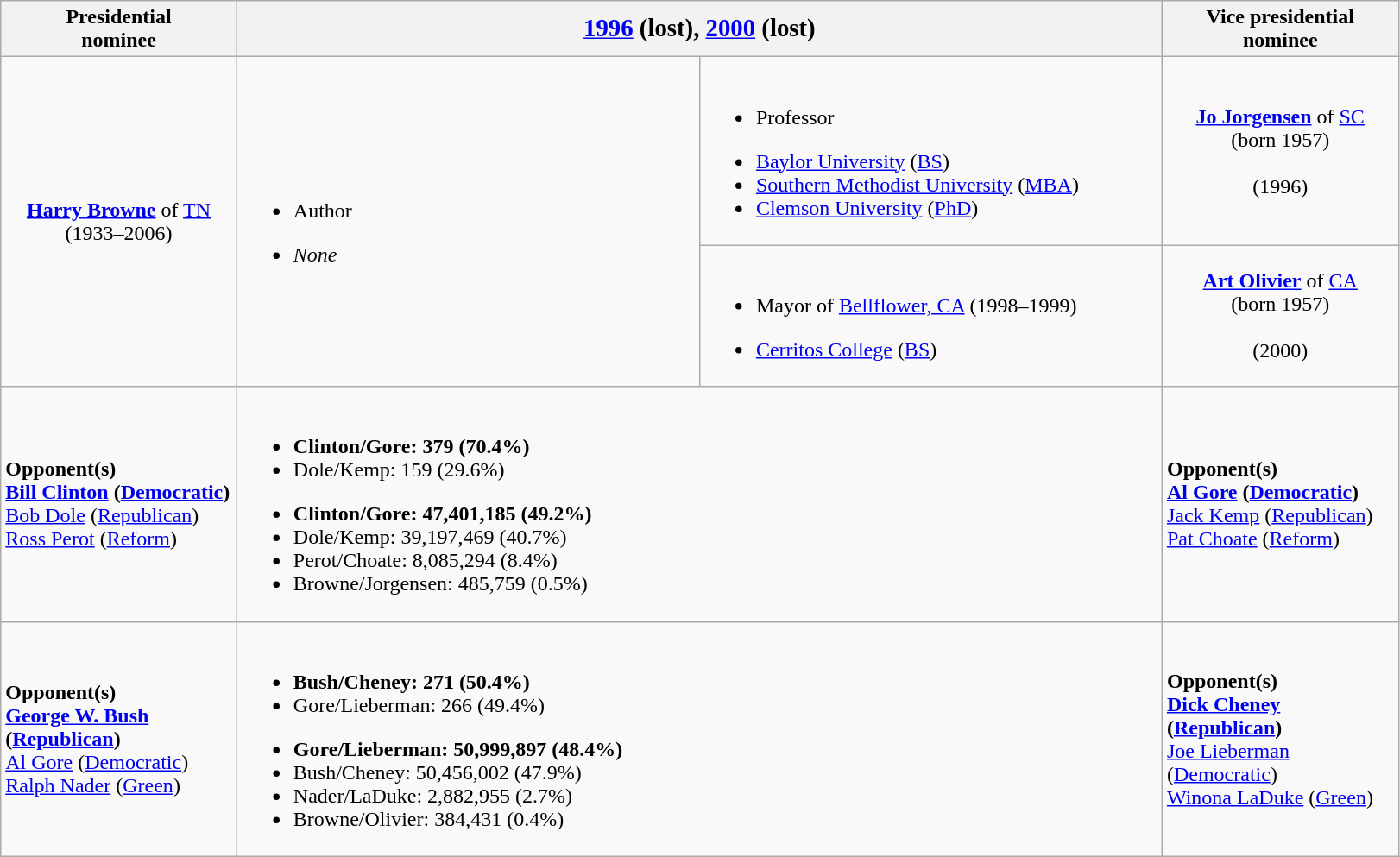<table class="wikitable">
<tr>
<th width=175>Presidential<br>nominee</th>
<th colspan=2><big><a href='#'>1996</a> (lost), <a href='#'>2000</a> (lost)</big></th>
<th width=175>Vice presidential<br>nominee</th>
</tr>
<tr>
<td rowspan=2 style="text-align:center;"><strong><a href='#'>Harry Browne</a></strong> of <a href='#'>TN</a><br>(1933–2006)<br></td>
<td rowspan=2 width=350><br><ul><li>Author</li></ul><ul><li><em>None</em></li></ul></td>
<td width=350><br><ul><li>Professor</li></ul><ul><li><a href='#'>Baylor University</a> (<a href='#'>BS</a>)</li><li><a href='#'>Southern Methodist University</a> (<a href='#'>MBA</a>)</li><li><a href='#'>Clemson University</a> (<a href='#'>PhD</a>)</li></ul></td>
<td style="text-align:center;"><strong><a href='#'>Jo Jorgensen</a></strong> of <a href='#'>SC</a><br>(born 1957)<br><br>(1996)</td>
</tr>
<tr>
<td width=350><br><ul><li>Mayor of <a href='#'>Bellflower, CA</a> (1998–1999)</li></ul><ul><li><a href='#'>Cerritos College</a> (<a href='#'>BS</a>)</li></ul></td>
<td style="text-align:center;"><strong><a href='#'>Art Olivier</a></strong> of <a href='#'>CA</a><br>(born 1957)<br><br>(2000)</td>
</tr>
<tr>
<td><strong>Opponent(s)</strong><br><strong><a href='#'>Bill Clinton</a> (<a href='#'>Democratic</a>)</strong><br><a href='#'>Bob Dole</a> (<a href='#'>Republican</a>)<br><a href='#'>Ross Perot</a> (<a href='#'>Reform</a>)</td>
<td colspan=2><br><ul><li><strong>Clinton/Gore: 379 (70.4%)</strong></li><li>Dole/Kemp: 159 (29.6%)</li></ul><ul><li><strong>Clinton/Gore: 47,401,185 (49.2%)</strong></li><li>Dole/Kemp: 39,197,469 (40.7%)</li><li>Perot/Choate: 8,085,294 (8.4%)</li><li>Browne/Jorgensen: 485,759 (0.5%)</li></ul></td>
<td><strong>Opponent(s)</strong><br><strong><a href='#'>Al Gore</a> (<a href='#'>Democratic</a>)</strong><br><a href='#'>Jack Kemp</a> (<a href='#'>Republican</a>)<br><a href='#'>Pat Choate</a> (<a href='#'>Reform</a>)</td>
</tr>
<tr>
<td><strong>Opponent(s)</strong><br><strong><a href='#'>George W. Bush</a> (<a href='#'>Republican</a>)</strong><br><a href='#'>Al Gore</a> (<a href='#'>Democratic</a>)<br><a href='#'>Ralph Nader</a> (<a href='#'>Green</a>)</td>
<td colspan=2><br><ul><li><strong>Bush/Cheney: 271 (50.4%)</strong></li><li>Gore/Lieberman: 266 (49.4%)</li></ul><ul><li><strong>Gore/Lieberman: 50,999,897 (48.4%)</strong></li><li>Bush/Cheney: 50,456,002 (47.9%)</li><li>Nader/LaDuke: 2,882,955 (2.7%)</li><li>Browne/Olivier: 384,431 (0.4%)</li></ul></td>
<td><strong>Opponent(s)</strong><br><strong><a href='#'>Dick Cheney</a> (<a href='#'>Republican</a>)</strong><br><a href='#'>Joe Lieberman</a> (<a href='#'>Democratic</a>)<br><a href='#'>Winona LaDuke</a> (<a href='#'>Green</a>)</td>
</tr>
</table>
